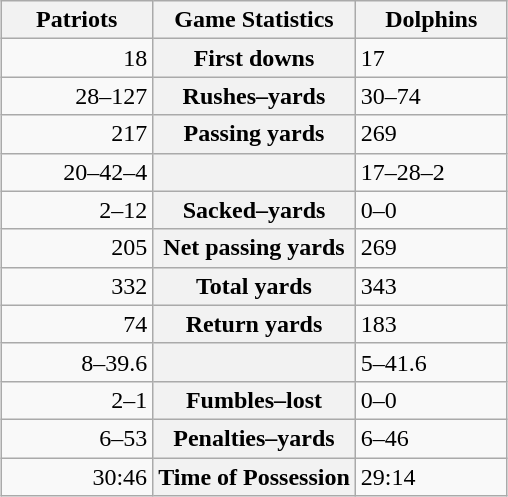<table class="wikitable" style="margin: 1em auto 1em auto">
<tr>
<th style="width:30%;">Patriots</th>
<th style="width:40%;">Game Statistics</th>
<th style="width:30%;">Dolphins</th>
</tr>
<tr>
<td style="text-align:right;">18</td>
<th>First downs</th>
<td>17</td>
</tr>
<tr>
<td style="text-align:right;">28–127</td>
<th>Rushes–yards</th>
<td>30–74</td>
</tr>
<tr>
<td style="text-align:right;">217</td>
<th>Passing yards</th>
<td>269</td>
</tr>
<tr>
<td style="text-align:right;">20–42–4</td>
<th></th>
<td>17–28–2</td>
</tr>
<tr>
<td style="text-align:right;">2–12</td>
<th>Sacked–yards</th>
<td>0–0</td>
</tr>
<tr>
<td style="text-align:right;">205</td>
<th>Net passing yards</th>
<td>269</td>
</tr>
<tr>
<td style="text-align:right;">332</td>
<th>Total yards</th>
<td>343</td>
</tr>
<tr>
<td style="text-align:right;">74</td>
<th>Return yards</th>
<td>183</td>
</tr>
<tr>
<td style="text-align:right;">8–39.6</td>
<th></th>
<td>5–41.6</td>
</tr>
<tr>
<td style="text-align:right;">2–1</td>
<th>Fumbles–lost</th>
<td>0–0</td>
</tr>
<tr>
<td style="text-align:right;">6–53</td>
<th>Penalties–yards</th>
<td>6–46</td>
</tr>
<tr>
<td style="text-align:right;">30:46</td>
<th>Time of Possession</th>
<td>29:14</td>
</tr>
</table>
